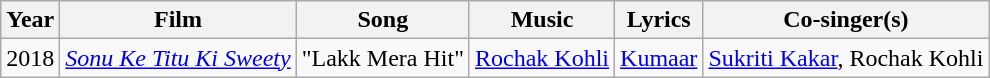<table class="wikitable">
<tr>
<th>Year</th>
<th>Film</th>
<th>Song</th>
<th>Music</th>
<th>Lyrics</th>
<th>Co-singer(s)</th>
</tr>
<tr>
<td>2018</td>
<td><em><a href='#'>Sonu Ke Titu Ki Sweety</a></em></td>
<td>"Lakk Mera Hit"</td>
<td><a href='#'>Rochak Kohli</a></td>
<td><a href='#'>Kumaar</a></td>
<td><a href='#'>Sukriti Kakar</a>, Rochak Kohli</td>
</tr>
</table>
